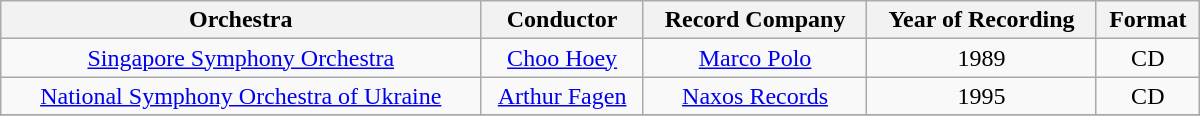<table class="wikitable" width="800px">
<tr>
<th align="center">Orchestra</th>
<th align="center">Conductor</th>
<th align="center">Record Company</th>
<th align="center">Year of Recording</th>
<th align="center">Format</th>
</tr>
<tr>
<td align="center"><a href='#'>Singapore Symphony Orchestra</a></td>
<td align="center"><a href='#'>Choo Hoey</a></td>
<td align="center"><a href='#'>Marco Polo</a></td>
<td align="center">1989</td>
<td align="center">CD</td>
</tr>
<tr>
<td align="center"><a href='#'>National Symphony Orchestra of Ukraine</a></td>
<td align="center"><a href='#'>Arthur Fagen</a></td>
<td align="center"><a href='#'>Naxos Records</a></td>
<td align="center">1995</td>
<td align="center">CD</td>
</tr>
<tr>
</tr>
</table>
